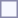<table style="border:1px solid #8888aa; background-color:#f7f8ff; padding:5px; font-size:95%; margin: 0px 12px 12px 0px;">
<tr style="text-align:center;">
</tr>
</table>
